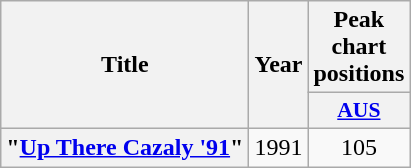<table class="wikitable plainrowheaders" style="text-align:center;">
<tr>
<th scope="col" rowspan="2">Title</th>
<th scope="col" rowspan="2">Year</th>
<th scope="col" colspan="1">Peak chart positions</th>
</tr>
<tr>
<th scope="col" style="width:3em;font-size:90%;"><a href='#'>AUS</a><br></th>
</tr>
<tr>
<th scope="row">"<a href='#'>Up There Cazaly '91</a>"<br></th>
<td>1991</td>
<td>105</td>
</tr>
</table>
